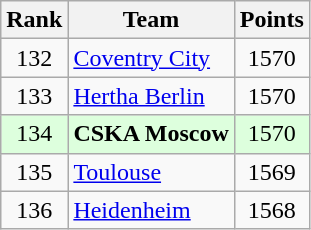<table class="wikitable" style="text-align: center;">
<tr>
<th>Rank</th>
<th>Team</th>
<th>Points</th>
</tr>
<tr>
<td>132</td>
<td align=left> <a href='#'>Coventry City</a></td>
<td>1570</td>
</tr>
<tr>
<td>133</td>
<td align=left> <a href='#'>Hertha Berlin</a></td>
<td>1570</td>
</tr>
<tr bgcolor="#ddffdd">
<td>134</td>
<td align=left> <strong>CSKA Moscow</strong></td>
<td>1570</td>
</tr>
<tr>
<td>135</td>
<td align=left> <a href='#'>Toulouse</a></td>
<td>1569</td>
</tr>
<tr>
<td>136</td>
<td align=left> <a href='#'>Heidenheim</a></td>
<td>1568</td>
</tr>
</table>
